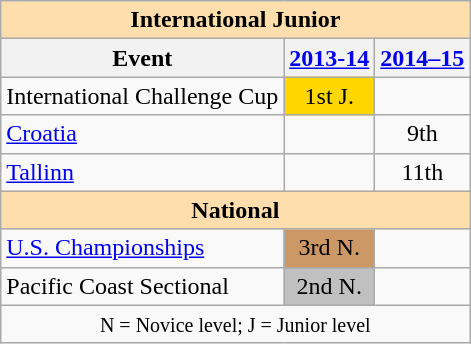<table class="wikitable" style="text-align:center">
<tr>
<th style="background-color: #ffdead; " colspan=5 align=center>International Junior</th>
</tr>
<tr>
<th>Event</th>
<th><a href='#'>2013-14</a></th>
<th><a href='#'>2014–15</a></th>
</tr>
<tr>
<td align=left>International Challenge Cup</td>
<td bgcolor=gold>1st J.</td>
<td></td>
</tr>
<tr>
<td align=left> <a href='#'>Croatia</a></td>
<td></td>
<td>9th</td>
</tr>
<tr>
<td align=left> <a href='#'>Tallinn</a></td>
<td></td>
<td>11th</td>
</tr>
<tr>
<th style="background-color: #ffdead; " colspan=4 align=center>National</th>
</tr>
<tr>
<td align=left><a href='#'>U.S. Championships</a></td>
<td bgcolor=cc9966>3rd N.</td>
<td></td>
</tr>
<tr>
<td align=left>Pacific Coast Sectional</td>
<td bgcolor=silver>2nd N.</td>
<td></td>
</tr>
<tr>
<td colspan=4 align=center><small> N = Novice level; J = Junior level </small></td>
</tr>
</table>
